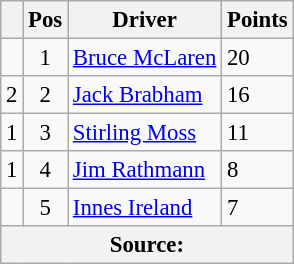<table class="wikitable" style="font-size: 95%;">
<tr>
<th></th>
<th>Pos</th>
<th>Driver</th>
<th>Points</th>
</tr>
<tr>
<td align="left"></td>
<td align="center">1</td>
<td> <a href='#'>Bruce McLaren</a></td>
<td align="left">20</td>
</tr>
<tr>
<td align="left"> 2</td>
<td align="center">2</td>
<td> <a href='#'>Jack Brabham</a></td>
<td align="left">16</td>
</tr>
<tr>
<td align="left"> 1</td>
<td align="center">3</td>
<td> <a href='#'>Stirling Moss</a></td>
<td align="left">11</td>
</tr>
<tr>
<td align="left"> 1</td>
<td align="center">4</td>
<td> <a href='#'>Jim Rathmann</a></td>
<td align="left">8</td>
</tr>
<tr>
<td align="left"></td>
<td align="center">5</td>
<td> <a href='#'>Innes Ireland</a></td>
<td align="left">7</td>
</tr>
<tr>
<th colspan=4>Source: </th>
</tr>
</table>
